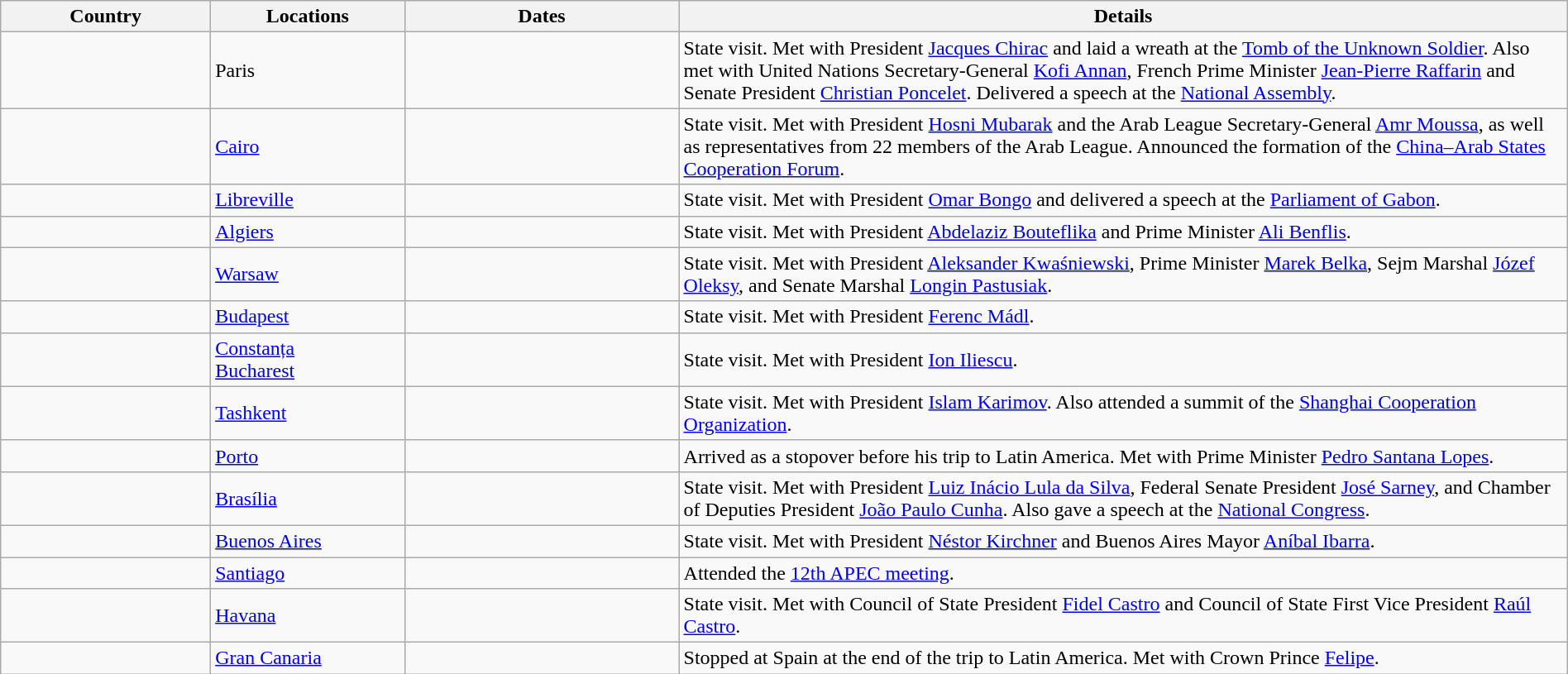<table class="wikitable sortable" style="margin:1em auto 1em auto;">
<tr>
<th style="width: 13%;">Country</th>
<th style="width: 12%;">Locations</th>
<th style="width: 17%;">Dates</th>
<th style="width: 55%;">Details</th>
</tr>
<tr>
<td></td>
<td>Paris</td>
<td></td>
<td>State visit. Met with President <a href='#'>Jacques Chirac</a> and laid a wreath at the <a href='#'>Tomb of the Unknown Soldier</a>. Also met with United Nations Secretary-General <a href='#'>Kofi Annan</a>, French Prime Minister <a href='#'>Jean-Pierre Raffarin</a> and Senate President <a href='#'>Christian Poncelet</a>. Delivered a speech at the <a href='#'>National Assembly</a>.</td>
</tr>
<tr>
<td></td>
<td><a href='#'>Cairo</a></td>
<td></td>
<td>State visit. Met with President <a href='#'>Hosni Mubarak</a> and the Arab League Secretary-General <a href='#'>Amr Moussa</a>, as well as representatives from 22 members of the Arab League. Announced the formation of the <a href='#'>China–Arab States Cooperation Forum</a>.</td>
</tr>
<tr>
<td></td>
<td><a href='#'>Libreville</a></td>
<td></td>
<td>State visit. Met with President <a href='#'>Omar Bongo</a> and delivered a speech at the <a href='#'>Parliament of Gabon</a>.</td>
</tr>
<tr>
<td></td>
<td><a href='#'>Algiers</a></td>
<td></td>
<td>State visit. Met with President <a href='#'>Abdelaziz Bouteflika</a> and Prime Minister <a href='#'>Ali Benflis</a>.</td>
</tr>
<tr>
<td></td>
<td><a href='#'>Warsaw</a></td>
<td></td>
<td>State visit. Met with President <a href='#'>Aleksander Kwaśniewski</a>, Prime Minister <a href='#'>Marek Belka</a>, Sejm Marshal <a href='#'>Józef Oleksy</a>, and Senate Marshal <a href='#'>Longin Pastusiak</a>.</td>
</tr>
<tr>
<td></td>
<td><a href='#'>Budapest</a></td>
<td></td>
<td>State visit. Met with President <a href='#'>Ferenc Mádl</a>.</td>
</tr>
<tr>
<td></td>
<td><a href='#'>Constanța</a><br><a href='#'>Bucharest</a></td>
<td></td>
<td>State visit. Met with President <a href='#'>Ion Iliescu</a>.</td>
</tr>
<tr>
<td></td>
<td><a href='#'>Tashkent</a></td>
<td></td>
<td>State visit. Met with President <a href='#'>Islam Karimov</a>. Also attended a summit of the <a href='#'>Shanghai Cooperation Organization</a>.</td>
</tr>
<tr>
<td></td>
<td><a href='#'>Porto</a></td>
<td></td>
<td>Arrived as a stopover before his trip to Latin America. Met with Prime Minister <a href='#'>Pedro Santana Lopes</a>.</td>
</tr>
<tr>
<td></td>
<td><a href='#'>Brasília</a></td>
<td></td>
<td>State visit. Met with President <a href='#'>Luiz Inácio Lula da Silva</a>, Federal Senate President <a href='#'>José Sarney</a>, and Chamber of Deputies President <a href='#'>João Paulo Cunha</a>. Also gave a speech at the <a href='#'>National Congress</a>.</td>
</tr>
<tr>
<td></td>
<td><a href='#'>Buenos Aires</a></td>
<td></td>
<td>State visit. Met with President <a href='#'>Néstor Kirchner</a> and Buenos Aires Mayor <a href='#'>Aníbal Ibarra</a>.</td>
</tr>
<tr>
<td></td>
<td><a href='#'>Santiago</a></td>
<td></td>
<td>Attended the <a href='#'>12th APEC meeting</a>.</td>
</tr>
<tr>
<td></td>
<td><a href='#'>Havana</a></td>
<td></td>
<td>State visit. Met with Council of State President <a href='#'>Fidel Castro</a> and Council of State First Vice President <a href='#'>Raúl Castro</a>.</td>
</tr>
<tr>
<td></td>
<td><a href='#'>Gran Canaria</a></td>
<td></td>
<td>Stopped at Spain at the end of the trip to Latin America. Met with Crown Prince <a href='#'>Felipe</a>.</td>
</tr>
</table>
